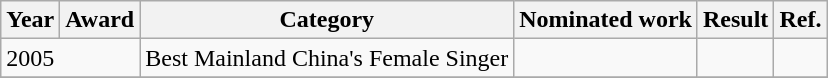<table class="wikitable">
<tr>
<th>Year</th>
<th>Award</th>
<th>Category</th>
<th>Nominated work</th>
<th>Result</th>
<th>Ref.</th>
</tr>
<tr>
<td colspan=2>2005</td>
<td>Best Mainland China's Female Singer</td>
<td></td>
<td></td>
<td rowspan=1></td>
</tr>
<tr>
</tr>
</table>
